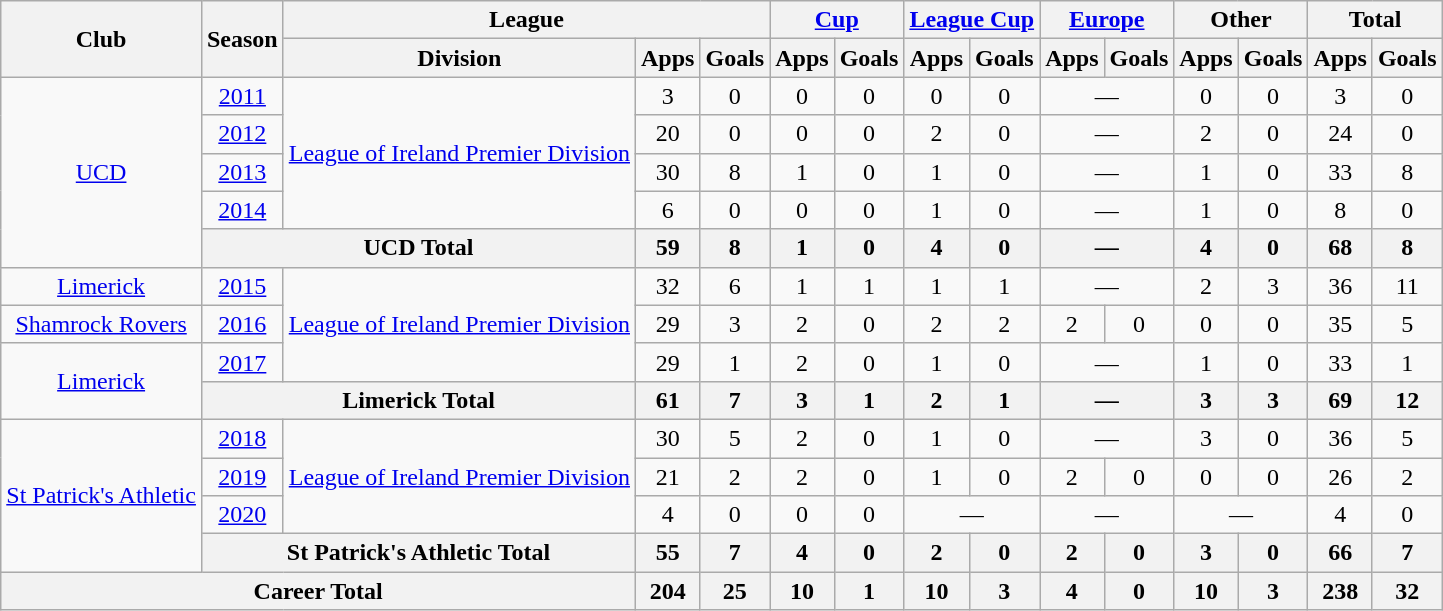<table class="wikitable" style="text-align:center">
<tr>
<th rowspan="2">Club</th>
<th rowspan="2">Season</th>
<th colspan="3">League</th>
<th colspan="2"><a href='#'>Cup</a></th>
<th colspan="2"><a href='#'>League Cup</a></th>
<th colspan="2"><a href='#'>Europe</a></th>
<th colspan="2">Other</th>
<th colspan="2">Total</th>
</tr>
<tr>
<th>Division</th>
<th>Apps</th>
<th>Goals</th>
<th>Apps</th>
<th>Goals</th>
<th>Apps</th>
<th>Goals</th>
<th>Apps</th>
<th>Goals</th>
<th>Apps</th>
<th>Goals</th>
<th>Apps</th>
<th>Goals</th>
</tr>
<tr>
<td rowspan=5><a href='#'>UCD</a></td>
<td><a href='#'>2011</a></td>
<td rowspan=4><a href='#'>League of Ireland Premier Division</a></td>
<td>3</td>
<td>0</td>
<td>0</td>
<td>0</td>
<td>0</td>
<td>0</td>
<td colspan="2">—</td>
<td>0</td>
<td>0</td>
<td>3</td>
<td>0</td>
</tr>
<tr>
<td><a href='#'>2012</a></td>
<td>20</td>
<td>0</td>
<td>0</td>
<td>0</td>
<td>2</td>
<td>0</td>
<td colspan="2">—</td>
<td>2</td>
<td>0</td>
<td>24</td>
<td>0</td>
</tr>
<tr>
<td><a href='#'>2013</a></td>
<td>30</td>
<td>8</td>
<td>1</td>
<td>0</td>
<td>1</td>
<td>0</td>
<td colspan="2">—</td>
<td>1</td>
<td>0</td>
<td>33</td>
<td>8</td>
</tr>
<tr>
<td><a href='#'>2014</a></td>
<td>6</td>
<td>0</td>
<td>0</td>
<td>0</td>
<td>1</td>
<td>0</td>
<td colspan="2">—</td>
<td>1</td>
<td>0</td>
<td>8</td>
<td>0</td>
</tr>
<tr>
<th colspan="2">UCD Total</th>
<th>59</th>
<th>8</th>
<th>1</th>
<th>0</th>
<th>4</th>
<th>0</th>
<th colspan="2">—</th>
<th>4</th>
<th>0</th>
<th>68</th>
<th>8</th>
</tr>
<tr>
<td><a href='#'>Limerick</a></td>
<td><a href='#'>2015</a></td>
<td rowspan=3><a href='#'>League of Ireland Premier Division</a></td>
<td>32</td>
<td>6</td>
<td>1</td>
<td>1</td>
<td>1</td>
<td>1</td>
<td colspan="2">—</td>
<td>2</td>
<td>3</td>
<td>36</td>
<td>11</td>
</tr>
<tr>
<td><a href='#'>Shamrock Rovers</a></td>
<td><a href='#'>2016</a></td>
<td>29</td>
<td>3</td>
<td>2</td>
<td>0</td>
<td>2</td>
<td>2</td>
<td>2</td>
<td>0</td>
<td>0</td>
<td>0</td>
<td>35</td>
<td>5</td>
</tr>
<tr>
<td rowspan=2><a href='#'>Limerick</a></td>
<td><a href='#'>2017</a></td>
<td>29</td>
<td>1</td>
<td>2</td>
<td>0</td>
<td>1</td>
<td>0</td>
<td colspan="2">—</td>
<td>1</td>
<td>0</td>
<td>33</td>
<td>1</td>
</tr>
<tr>
<th colspan="2">Limerick Total</th>
<th>61</th>
<th>7</th>
<th>3</th>
<th>1</th>
<th>2</th>
<th>1</th>
<th colspan="2">—</th>
<th>3</th>
<th>3</th>
<th>69</th>
<th>12</th>
</tr>
<tr>
<td rowspan=4><a href='#'>St Patrick's Athletic</a></td>
<td><a href='#'>2018</a></td>
<td rowspan=3><a href='#'>League of Ireland Premier Division</a></td>
<td>30</td>
<td>5</td>
<td>2</td>
<td>0</td>
<td>1</td>
<td>0</td>
<td colspan="2">—</td>
<td>3</td>
<td>0</td>
<td>36</td>
<td>5</td>
</tr>
<tr>
<td><a href='#'>2019</a></td>
<td>21</td>
<td>2</td>
<td>2</td>
<td>0</td>
<td>1</td>
<td>0</td>
<td>2</td>
<td>0</td>
<td>0</td>
<td>0</td>
<td>26</td>
<td>2</td>
</tr>
<tr>
<td><a href='#'>2020</a></td>
<td>4</td>
<td>0</td>
<td>0</td>
<td>0</td>
<td colspan="2">—</td>
<td colspan="2">—</td>
<td colspan="2">—</td>
<td>4</td>
<td>0</td>
</tr>
<tr>
<th colspan="2">St Patrick's Athletic Total</th>
<th>55</th>
<th>7</th>
<th>4</th>
<th>0</th>
<th>2</th>
<th>0</th>
<th>2</th>
<th>0</th>
<th>3</th>
<th>0</th>
<th>66</th>
<th>7</th>
</tr>
<tr>
<th colspan="3">Career Total</th>
<th>204</th>
<th>25</th>
<th>10</th>
<th>1</th>
<th>10</th>
<th>3</th>
<th>4</th>
<th>0</th>
<th>10</th>
<th>3</th>
<th>238</th>
<th>32</th>
</tr>
</table>
